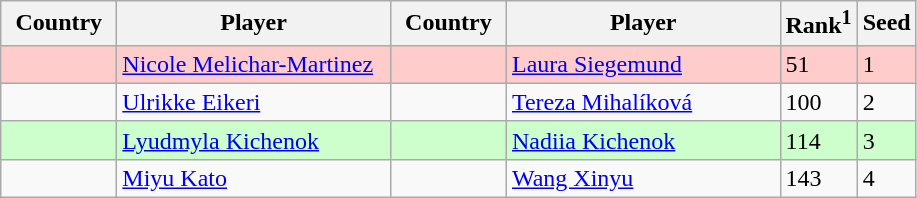<table class="sortable wikitable">
<tr>
<th width="70">Country</th>
<th width="175">Player</th>
<th width="70">Country</th>
<th width="175">Player</th>
<th>Rank<sup>1</sup></th>
<th>Seed</th>
</tr>
<tr style="background:#fcc;">
<td></td>
<td><a href='#'>Nicole Melichar-Martinez</a></td>
<td></td>
<td><a href='#'>Laura Siegemund</a></td>
<td>51</td>
<td>1</td>
</tr>
<tr>
<td></td>
<td><a href='#'>Ulrikke Eikeri</a></td>
<td></td>
<td><a href='#'>Tereza Mihalíková</a></td>
<td>100</td>
<td>2</td>
</tr>
<tr style="background:#cfc;">
<td></td>
<td><a href='#'>Lyudmyla Kichenok</a></td>
<td></td>
<td><a href='#'>Nadiia Kichenok</a></td>
<td>114</td>
<td>3</td>
</tr>
<tr>
<td></td>
<td><a href='#'>Miyu Kato</a></td>
<td></td>
<td><a href='#'>Wang Xinyu</a></td>
<td>143</td>
<td>4</td>
</tr>
</table>
